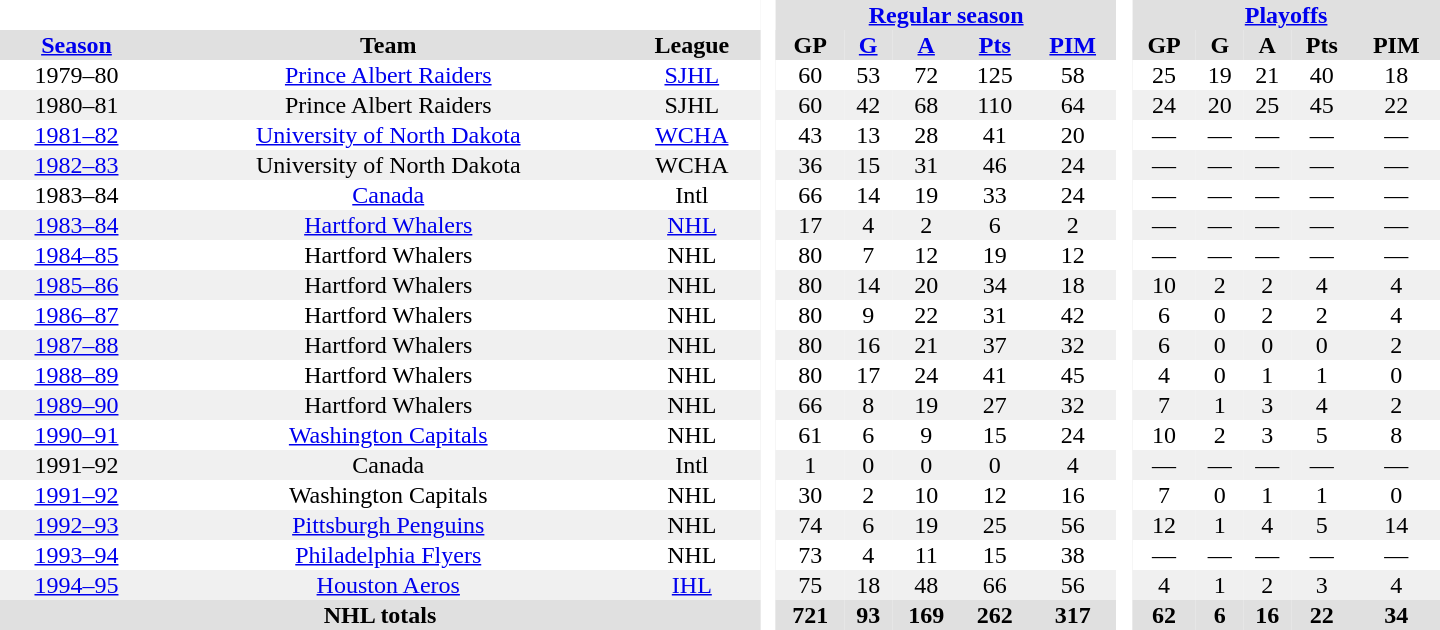<table border="0" cellpadding="1" cellspacing="0" style="text-align:center; width:60em">
<tr bgcolor="#e0e0e0">
<th colspan="3" bgcolor="#ffffff"> </th>
<th rowspan="99" bgcolor="#ffffff"> </th>
<th colspan="5"><a href='#'>Regular season</a></th>
<th rowspan="99" bgcolor="#ffffff"> </th>
<th colspan="5"><a href='#'>Playoffs</a></th>
</tr>
<tr bgcolor="#e0e0e0">
<th><a href='#'>Season</a></th>
<th>Team</th>
<th>League</th>
<th>GP</th>
<th><a href='#'>G</a></th>
<th><a href='#'>A</a></th>
<th><a href='#'>Pts</a></th>
<th><a href='#'>PIM</a></th>
<th>GP</th>
<th>G</th>
<th>A</th>
<th>Pts</th>
<th>PIM</th>
</tr>
<tr>
<td>1979–80</td>
<td><a href='#'>Prince Albert Raiders</a></td>
<td><a href='#'>SJHL</a></td>
<td>60</td>
<td>53</td>
<td>72</td>
<td>125</td>
<td>58</td>
<td>25</td>
<td>19</td>
<td>21</td>
<td>40</td>
<td>18</td>
</tr>
<tr bgcolor="#f0f0f0">
<td>1980–81</td>
<td>Prince Albert Raiders</td>
<td>SJHL</td>
<td>60</td>
<td>42</td>
<td>68</td>
<td>110</td>
<td>64</td>
<td>24</td>
<td>20</td>
<td>25</td>
<td>45</td>
<td>22</td>
</tr>
<tr>
<td><a href='#'>1981–82</a></td>
<td><a href='#'>University of North Dakota</a></td>
<td><a href='#'>WCHA</a></td>
<td>43</td>
<td>13</td>
<td>28</td>
<td>41</td>
<td>20</td>
<td>—</td>
<td>—</td>
<td>—</td>
<td>—</td>
<td>—</td>
</tr>
<tr bgcolor="#f0f0f0">
<td><a href='#'>1982–83</a></td>
<td>University of North Dakota</td>
<td>WCHA</td>
<td>36</td>
<td>15</td>
<td>31</td>
<td>46</td>
<td>24</td>
<td>—</td>
<td>—</td>
<td>—</td>
<td>—</td>
<td>—</td>
</tr>
<tr>
<td>1983–84</td>
<td><a href='#'>Canada</a></td>
<td>Intl</td>
<td>66</td>
<td>14</td>
<td>19</td>
<td>33</td>
<td>24</td>
<td>—</td>
<td>—</td>
<td>—</td>
<td>—</td>
<td>—</td>
</tr>
<tr bgcolor="#f0f0f0">
<td><a href='#'>1983–84</a></td>
<td><a href='#'>Hartford Whalers</a></td>
<td><a href='#'>NHL</a></td>
<td>17</td>
<td>4</td>
<td>2</td>
<td>6</td>
<td>2</td>
<td>—</td>
<td>—</td>
<td>—</td>
<td>—</td>
<td>—</td>
</tr>
<tr>
<td><a href='#'>1984–85</a></td>
<td>Hartford Whalers</td>
<td>NHL</td>
<td>80</td>
<td>7</td>
<td>12</td>
<td>19</td>
<td>12</td>
<td>—</td>
<td>—</td>
<td>—</td>
<td>—</td>
<td>—</td>
</tr>
<tr bgcolor="#f0f0f0">
<td><a href='#'>1985–86</a></td>
<td>Hartford Whalers</td>
<td>NHL</td>
<td>80</td>
<td>14</td>
<td>20</td>
<td>34</td>
<td>18</td>
<td>10</td>
<td>2</td>
<td>2</td>
<td>4</td>
<td>4</td>
</tr>
<tr>
<td><a href='#'>1986–87</a></td>
<td>Hartford Whalers</td>
<td>NHL</td>
<td>80</td>
<td>9</td>
<td>22</td>
<td>31</td>
<td>42</td>
<td>6</td>
<td>0</td>
<td>2</td>
<td>2</td>
<td>4</td>
</tr>
<tr bgcolor="#f0f0f0">
<td><a href='#'>1987–88</a></td>
<td>Hartford Whalers</td>
<td>NHL</td>
<td>80</td>
<td>16</td>
<td>21</td>
<td>37</td>
<td>32</td>
<td>6</td>
<td>0</td>
<td>0</td>
<td>0</td>
<td>2</td>
</tr>
<tr>
<td><a href='#'>1988–89</a></td>
<td>Hartford Whalers</td>
<td>NHL</td>
<td>80</td>
<td>17</td>
<td>24</td>
<td>41</td>
<td>45</td>
<td>4</td>
<td>0</td>
<td>1</td>
<td>1</td>
<td>0</td>
</tr>
<tr bgcolor="#f0f0f0">
<td><a href='#'>1989–90</a></td>
<td>Hartford Whalers</td>
<td>NHL</td>
<td>66</td>
<td>8</td>
<td>19</td>
<td>27</td>
<td>32</td>
<td>7</td>
<td>1</td>
<td>3</td>
<td>4</td>
<td>2</td>
</tr>
<tr>
<td><a href='#'>1990–91</a></td>
<td><a href='#'>Washington Capitals</a></td>
<td>NHL</td>
<td>61</td>
<td>6</td>
<td>9</td>
<td>15</td>
<td>24</td>
<td>10</td>
<td>2</td>
<td>3</td>
<td>5</td>
<td>8</td>
</tr>
<tr bgcolor="#f0f0f0">
<td>1991–92</td>
<td>Canada</td>
<td>Intl</td>
<td>1</td>
<td>0</td>
<td>0</td>
<td>0</td>
<td>4</td>
<td>—</td>
<td>—</td>
<td>—</td>
<td>—</td>
<td>—</td>
</tr>
<tr>
<td><a href='#'>1991–92</a></td>
<td>Washington Capitals</td>
<td>NHL</td>
<td>30</td>
<td>2</td>
<td>10</td>
<td>12</td>
<td>16</td>
<td>7</td>
<td>0</td>
<td>1</td>
<td>1</td>
<td>0</td>
</tr>
<tr bgcolor="#f0f0f0">
<td><a href='#'>1992–93</a></td>
<td><a href='#'>Pittsburgh Penguins</a></td>
<td>NHL</td>
<td>74</td>
<td>6</td>
<td>19</td>
<td>25</td>
<td>56</td>
<td>12</td>
<td>1</td>
<td>4</td>
<td>5</td>
<td>14</td>
</tr>
<tr>
<td><a href='#'>1993–94</a></td>
<td><a href='#'>Philadelphia Flyers</a></td>
<td>NHL</td>
<td>73</td>
<td>4</td>
<td>11</td>
<td>15</td>
<td>38</td>
<td>—</td>
<td>—</td>
<td>—</td>
<td>—</td>
<td>—</td>
</tr>
<tr bgcolor="#f0f0f0">
<td><a href='#'>1994–95</a></td>
<td><a href='#'>Houston Aeros</a></td>
<td><a href='#'>IHL</a></td>
<td>75</td>
<td>18</td>
<td>48</td>
<td>66</td>
<td>56</td>
<td>4</td>
<td>1</td>
<td>2</td>
<td>3</td>
<td>4</td>
</tr>
<tr bgcolor="#e0e0e0">
<th colspan="3">NHL totals</th>
<th>721</th>
<th>93</th>
<th>169</th>
<th>262</th>
<th>317</th>
<th>62</th>
<th>6</th>
<th>16</th>
<th>22</th>
<th>34</th>
</tr>
</table>
